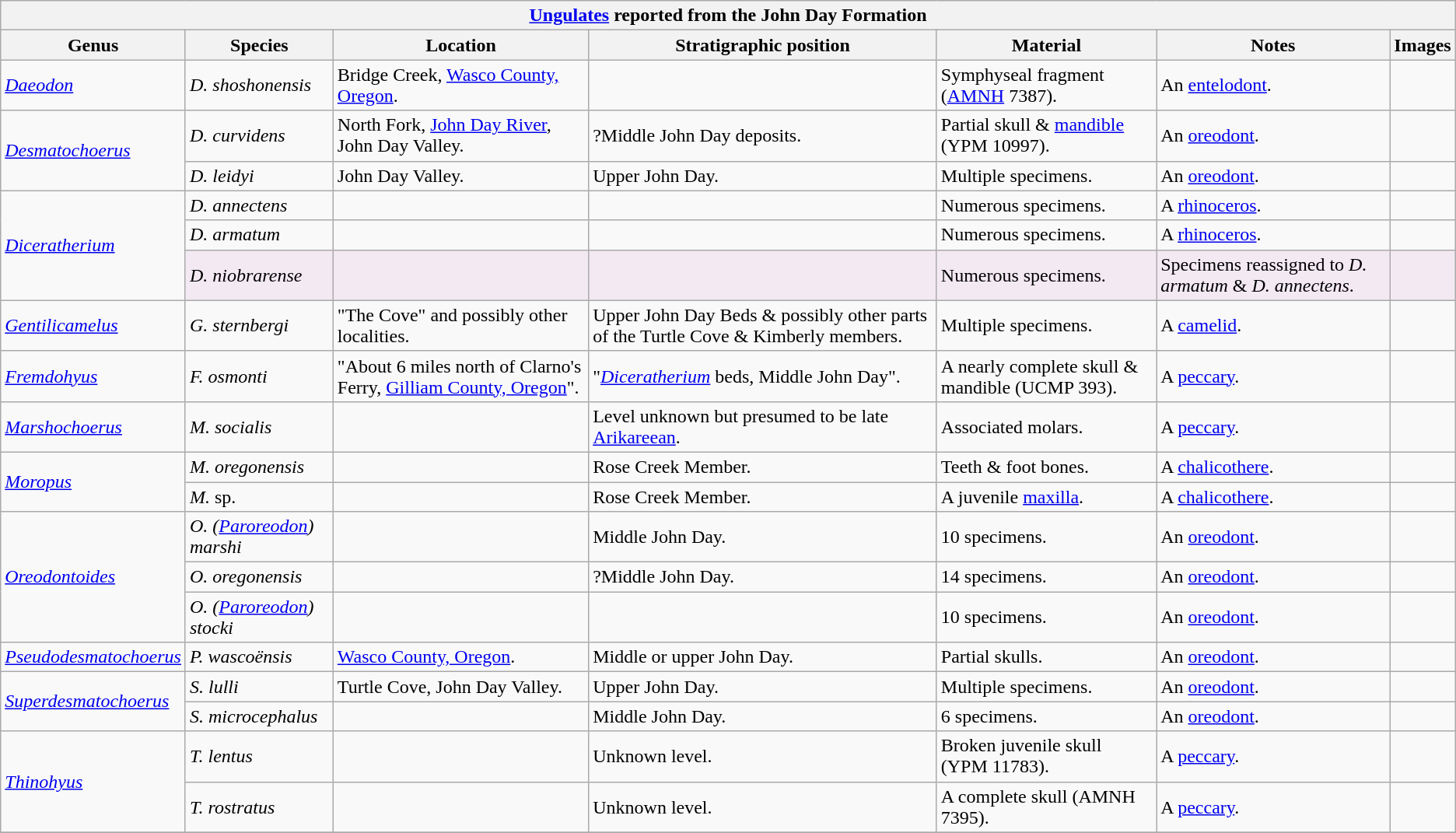<table class="wikitable" align="center">
<tr>
<th colspan="7" align="center"><strong><a href='#'>Ungulates</a> reported from the John Day Formation</strong></th>
</tr>
<tr>
<th>Genus</th>
<th>Species</th>
<th>Location</th>
<th><strong>Stratigraphic position</strong></th>
<th><strong>Material</strong></th>
<th>Notes</th>
<th>Images</th>
</tr>
<tr>
<td><em><a href='#'>Daeodon</a></em></td>
<td><em>D. shoshonensis</em></td>
<td>Bridge Creek, <a href='#'>Wasco County, Oregon</a>.</td>
<td></td>
<td>Symphyseal fragment (<a href='#'>AMNH</a> 7387).</td>
<td>An <a href='#'>entelodont</a>.</td>
<td></td>
</tr>
<tr>
<td rowspan=2><em><a href='#'>Desmatochoerus</a></em></td>
<td><em>D. curvidens</em></td>
<td>North Fork, <a href='#'>John Day River</a>, John Day Valley.</td>
<td>?Middle John Day deposits.</td>
<td>Partial skull & <a href='#'>mandible</a> (YPM 10997).</td>
<td>An <a href='#'>oreodont</a>.</td>
<td></td>
</tr>
<tr>
<td><em>D. leidyi</em></td>
<td>John Day Valley.</td>
<td>Upper John Day.</td>
<td>Multiple specimens.</td>
<td>An <a href='#'>oreodont</a>.</td>
<td></td>
</tr>
<tr>
<td rowspan=3><em><a href='#'>Diceratherium</a></em></td>
<td><em>D. annectens</em></td>
<td></td>
<td></td>
<td>Numerous specimens.</td>
<td>A <a href='#'>rhinoceros</a>.</td>
<td></td>
</tr>
<tr>
<td><em>D. armatum</em></td>
<td></td>
<td></td>
<td>Numerous specimens.</td>
<td>A <a href='#'>rhinoceros</a>.</td>
<td></td>
</tr>
<tr>
<td style="background:#f3e9f3;"><em>D. niobrarense</em></td>
<td style="background:#f3e9f3;"></td>
<td style="background:#f3e9f3;"></td>
<td style="background:#f3e9f3;">Numerous specimens.</td>
<td style="background:#f3e9f3;">Specimens reassigned to <em>D. armatum</em> & <em>D. annectens</em>.</td>
<td style="background:#f3e9f3;"></td>
</tr>
<tr>
<td><em><a href='#'>Gentilicamelus</a></em></td>
<td><em>G. sternbergi</em></td>
<td>"The Cove" and possibly other localities.</td>
<td>Upper John Day Beds & possibly other parts of the Turtle Cove & Kimberly members.</td>
<td>Multiple specimens.</td>
<td>A <a href='#'>camelid</a>.</td>
<td></td>
</tr>
<tr>
<td><em><a href='#'>Fremdohyus</a></em></td>
<td><em>F. osmonti</em></td>
<td>"About 6 miles north of Clarno's Ferry, <a href='#'>Gilliam County, Oregon</a>".</td>
<td>"<em><a href='#'>Diceratherium</a></em> beds, Middle John Day".</td>
<td>A nearly complete skull & mandible (UCMP 393).</td>
<td>A <a href='#'>peccary</a>.</td>
<td></td>
</tr>
<tr>
<td><em><a href='#'>Marshochoerus</a></em></td>
<td><em>M. socialis</em></td>
<td></td>
<td>Level unknown but presumed to be late <a href='#'>Arikareean</a>.</td>
<td>Associated molars.</td>
<td>A <a href='#'>peccary</a>.</td>
<td></td>
</tr>
<tr>
<td rowspan=2><em><a href='#'>Moropus</a></em></td>
<td><em>M. oregonensis</em></td>
<td></td>
<td>Rose Creek Member.</td>
<td>Teeth & foot bones.</td>
<td>A <a href='#'>chalicothere</a>.</td>
<td></td>
</tr>
<tr>
<td><em>M.</em> sp.</td>
<td></td>
<td>Rose Creek Member.</td>
<td>A juvenile <a href='#'>maxilla</a>.</td>
<td>A <a href='#'>chalicothere</a>.</td>
<td></td>
</tr>
<tr>
<td rowspan="3"><em><a href='#'>Oreodontoides</a></em></td>
<td><em>O. (<a href='#'>Paroreodon</a>) marshi</em></td>
<td></td>
<td>Middle John Day.</td>
<td>10 specimens.</td>
<td>An <a href='#'>oreodont</a>.</td>
<td></td>
</tr>
<tr>
<td><em>O. oregonensis</em></td>
<td></td>
<td>?Middle John Day.</td>
<td>14 specimens.</td>
<td>An <a href='#'>oreodont</a>.</td>
<td></td>
</tr>
<tr>
<td><em>O. (<a href='#'>Paroreodon</a>) stocki</em></td>
<td></td>
<td></td>
<td>10 specimens.</td>
<td>An <a href='#'>oreodont</a>.</td>
<td></td>
</tr>
<tr>
<td><em><a href='#'>Pseudodesmatochoerus</a></em></td>
<td><em>P. wascoënsis</em></td>
<td><a href='#'>Wasco County, Oregon</a>.</td>
<td>Middle or upper John Day.</td>
<td>Partial skulls.</td>
<td>An <a href='#'>oreodont</a>.</td>
<td></td>
</tr>
<tr>
<td rowspan=2><em><a href='#'>Superdesmatochoerus</a></em></td>
<td><em>S. lulli</em></td>
<td>Turtle Cove, John Day Valley.</td>
<td>Upper John Day.</td>
<td>Multiple specimens.</td>
<td>An <a href='#'>oreodont</a>.</td>
<td></td>
</tr>
<tr>
<td><em>S. microcephalus</em></td>
<td></td>
<td>Middle John Day.</td>
<td>6 specimens.</td>
<td>An <a href='#'>oreodont</a>.</td>
<td></td>
</tr>
<tr>
<td rowspan="2"><em><a href='#'>Thinohyus</a></em></td>
<td><em>T. lentus</em></td>
<td></td>
<td>Unknown level.</td>
<td>Broken juvenile skull (YPM 11783).</td>
<td>A <a href='#'>peccary</a>.</td>
<td></td>
</tr>
<tr>
<td><em>T. rostratus</em></td>
<td></td>
<td>Unknown level.</td>
<td>A complete skull (AMNH 7395).</td>
<td>A <a href='#'>peccary</a>.</td>
<td></td>
</tr>
<tr>
</tr>
</table>
